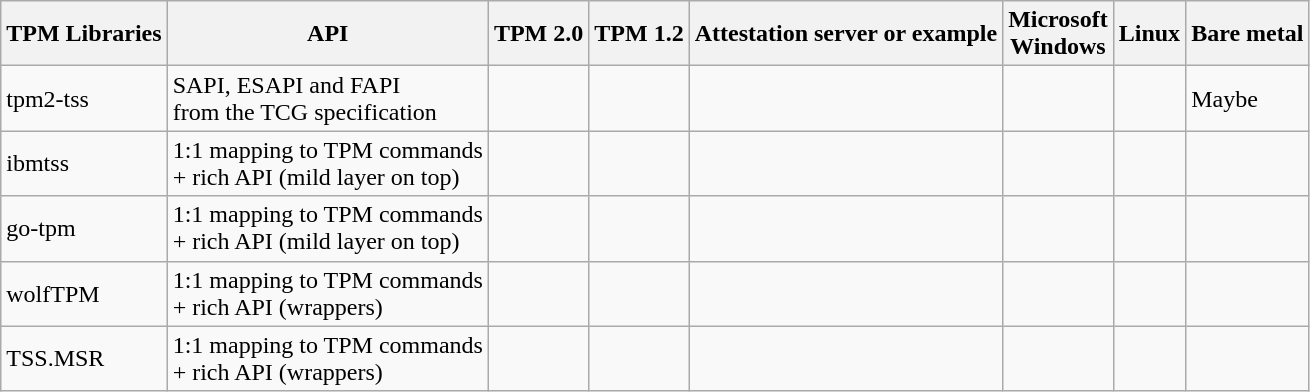<table class="wikitable">
<tr>
<th>TPM Libraries</th>
<th>API</th>
<th>TPM 2.0</th>
<th>TPM 1.2</th>
<th>Attestation server or example</th>
<th>Microsoft<br>Windows</th>
<th>Linux</th>
<th>Bare metal</th>
</tr>
<tr>
<td>tpm2-tss</td>
<td>SAPI, ESAPI and FAPI<br>from the TCG specification</td>
<td></td>
<td></td>
<td></td>
<td></td>
<td></td>
<td>Maybe</td>
</tr>
<tr>
<td>ibmtss</td>
<td>1:1 mapping to TPM commands<br>+ rich API (mild layer on top)</td>
<td></td>
<td></td>
<td></td>
<td></td>
<td></td>
<td></td>
</tr>
<tr>
<td>go-tpm</td>
<td>1:1 mapping to TPM commands<br>+ rich API (mild layer on top)</td>
<td></td>
<td></td>
<td></td>
<td></td>
<td></td>
<td></td>
</tr>
<tr>
<td>wolfTPM</td>
<td>1:1 mapping to TPM commands<br>+ rich API (wrappers)</td>
<td></td>
<td></td>
<td></td>
<td></td>
<td></td>
<td></td>
</tr>
<tr>
<td>TSS.MSR</td>
<td>1:1 mapping to TPM commands<br>+ rich API (wrappers)</td>
<td></td>
<td></td>
<td></td>
<td></td>
<td></td>
<td></td>
</tr>
</table>
